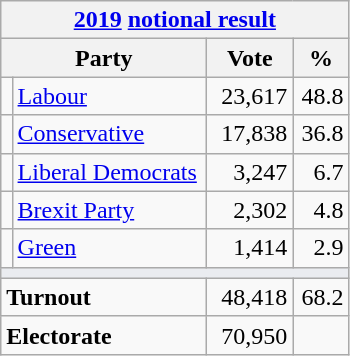<table class="wikitable">
<tr>
<th colspan="4"><a href='#'>2019</a> <a href='#'>notional result</a></th>
</tr>
<tr>
<th bgcolor="#DDDDFF" width="130px" colspan="2">Party</th>
<th bgcolor="#DDDDFF" width="50px">Vote</th>
<th bgcolor="#DDDDFF" width="30px">%</th>
</tr>
<tr>
<td></td>
<td><a href='#'>Labour</a></td>
<td align=right>23,617</td>
<td align=right>48.8</td>
</tr>
<tr>
<td></td>
<td><a href='#'>Conservative</a></td>
<td align=right>17,838</td>
<td align=right>36.8</td>
</tr>
<tr>
<td></td>
<td><a href='#'>Liberal Democrats</a></td>
<td align=right>3,247</td>
<td align=right>6.7</td>
</tr>
<tr>
<td></td>
<td><a href='#'>Brexit Party</a></td>
<td align=right>2,302</td>
<td align=right>4.8</td>
</tr>
<tr>
<td></td>
<td><a href='#'>Green</a></td>
<td align=right>1,414</td>
<td align=right>2.9</td>
</tr>
<tr>
<td colspan="4" bgcolor="#EAECF0"></td>
</tr>
<tr>
<td colspan="2"><strong>Turnout</strong></td>
<td align=right>48,418</td>
<td align=right>68.2</td>
</tr>
<tr>
<td colspan="2"><strong>Electorate</strong></td>
<td align=right>70,950</td>
</tr>
</table>
